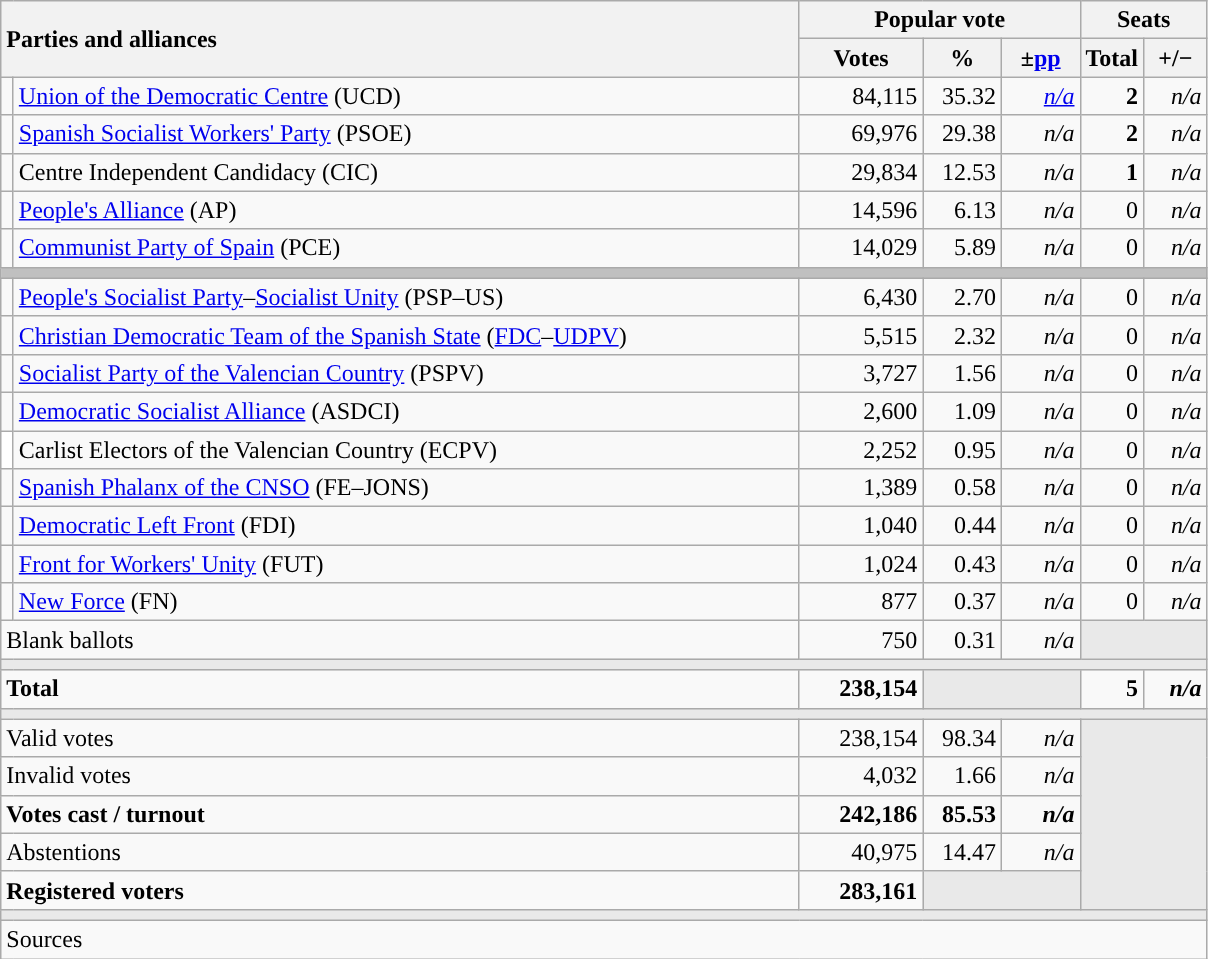<table class="wikitable" style="text-align:right;">
<tr>
<th style="text-align:left;" rowspan="2" colspan="2" width="525">Parties and alliances</th>
<th colspan="3">Popular vote</th>
<th colspan="2">Seats</th>
</tr>
<tr>
<th width="75">Votes</th>
<th width="45">%</th>
<th width="45">±<a href='#'>pp</a></th>
<th width="35">Total</th>
<th width="35">+/−</th>
</tr>
<tr>
<td width="1" style="color:inherit;background:"></td>
<td align="left"><a href='#'>Union of the Democratic Centre</a> (UCD)</td>
<td>84,115</td>
<td>35.32</td>
<td><em><a href='#'>n/a</a></em></td>
<td><strong>2</strong></td>
<td><em>n/a</em></td>
</tr>
<tr>
<td style="color:inherit;background:"></td>
<td align="left"><a href='#'>Spanish Socialist Workers' Party</a> (PSOE)</td>
<td>69,976</td>
<td>29.38</td>
<td><em>n/a</em></td>
<td><strong>2</strong></td>
<td><em>n/a</em></td>
</tr>
<tr>
<td style="color:inherit;background:"></td>
<td align="left">Centre Independent Candidacy (CIC)</td>
<td>29,834</td>
<td>12.53</td>
<td><em>n/a</em></td>
<td><strong>1</strong></td>
<td><em>n/a</em></td>
</tr>
<tr>
<td style="color:inherit;background:"></td>
<td align="left"><a href='#'>People's Alliance</a> (AP)</td>
<td>14,596</td>
<td>6.13</td>
<td><em>n/a</em></td>
<td>0</td>
<td><em>n/a</em></td>
</tr>
<tr>
<td style="color:inherit;background:"></td>
<td align="left"><a href='#'>Communist Party of Spain</a> (PCE)</td>
<td>14,029</td>
<td>5.89</td>
<td><em>n/a</em></td>
<td>0</td>
<td><em>n/a</em></td>
</tr>
<tr>
<td colspan="7" bgcolor="#C0C0C0"></td>
</tr>
<tr>
<td style="color:inherit;background:"></td>
<td align="left"><a href='#'>People's Socialist Party</a>–<a href='#'>Socialist Unity</a> (PSP–US)</td>
<td>6,430</td>
<td>2.70</td>
<td><em>n/a</em></td>
<td>0</td>
<td><em>n/a</em></td>
</tr>
<tr>
<td style="color:inherit;background:"></td>
<td align="left"><a href='#'>Christian Democratic Team of the Spanish State</a> (<a href='#'>FDC</a>–<a href='#'>UDPV</a>)</td>
<td>5,515</td>
<td>2.32</td>
<td><em>n/a</em></td>
<td>0</td>
<td><em>n/a</em></td>
</tr>
<tr>
<td style="color:inherit;background:"></td>
<td align="left"><a href='#'>Socialist Party of the Valencian Country</a> (PSPV)</td>
<td>3,727</td>
<td>1.56</td>
<td><em>n/a</em></td>
<td>0</td>
<td><em>n/a</em></td>
</tr>
<tr>
<td style="color:inherit;background:"></td>
<td align="left"><a href='#'>Democratic Socialist Alliance</a> (ASDCI)</td>
<td>2,600</td>
<td>1.09</td>
<td><em>n/a</em></td>
<td>0</td>
<td><em>n/a</em></td>
</tr>
<tr>
<td bgcolor="white"></td>
<td align="left">Carlist Electors of the Valencian Country (ECPV)</td>
<td>2,252</td>
<td>0.95</td>
<td><em>n/a</em></td>
<td>0</td>
<td><em>n/a</em></td>
</tr>
<tr>
<td style="color:inherit;background:"></td>
<td align="left"><a href='#'>Spanish Phalanx of the CNSO</a> (FE–JONS)</td>
<td>1,389</td>
<td>0.58</td>
<td><em>n/a</em></td>
<td>0</td>
<td><em>n/a</em></td>
</tr>
<tr>
<td style="color:inherit;background:"></td>
<td align="left"><a href='#'>Democratic Left Front</a> (FDI)</td>
<td>1,040</td>
<td>0.44</td>
<td><em>n/a</em></td>
<td>0</td>
<td><em>n/a</em></td>
</tr>
<tr>
<td style="color:inherit;background:"></td>
<td align="left"><a href='#'>Front for Workers' Unity</a> (FUT)</td>
<td>1,024</td>
<td>0.43</td>
<td><em>n/a</em></td>
<td>0</td>
<td><em>n/a</em></td>
</tr>
<tr>
<td style="color:inherit;background:"></td>
<td align="left"><a href='#'>New Force</a> (FN)</td>
<td>877</td>
<td>0.37</td>
<td><em>n/a</em></td>
<td>0</td>
<td><em>n/a</em></td>
</tr>
<tr>
<td align="left" colspan="2">Blank ballots</td>
<td>750</td>
<td>0.31</td>
<td><em>n/a</em></td>
<td bgcolor="#E9E9E9" colspan="2"></td>
</tr>
<tr>
<td colspan="7" bgcolor="#E9E9E9"></td>
</tr>
<tr style="font-weight:bold;">
<td align="left" colspan="2">Total</td>
<td>238,154</td>
<td bgcolor="#E9E9E9" colspan="2"></td>
<td>5</td>
<td><em>n/a</em></td>
</tr>
<tr>
<td colspan="7" bgcolor="#E9E9E9"></td>
</tr>
<tr>
<td align="left" colspan="2">Valid votes</td>
<td>238,154</td>
<td>98.34</td>
<td><em>n/a</em></td>
<td bgcolor="#E9E9E9" colspan="2" rowspan="5"></td>
</tr>
<tr>
<td align="left" colspan="2">Invalid votes</td>
<td>4,032</td>
<td>1.66</td>
<td><em>n/a</em></td>
</tr>
<tr style="font-weight:bold;">
<td align="left" colspan="2">Votes cast / turnout</td>
<td>242,186</td>
<td>85.53</td>
<td><em>n/a</em></td>
</tr>
<tr>
<td align="left" colspan="2">Abstentions</td>
<td>40,975</td>
<td>14.47</td>
<td><em>n/a</em></td>
</tr>
<tr style="font-weight:bold;">
<td align="left" colspan="2">Registered voters</td>
<td>283,161</td>
<td bgcolor="#E9E9E9" colspan="2"></td>
</tr>
<tr>
<td colspan="7" bgcolor="#E9E9E9"></td>
</tr>
<tr>
<td align="left" colspan="7">Sources</td>
</tr>
</table>
